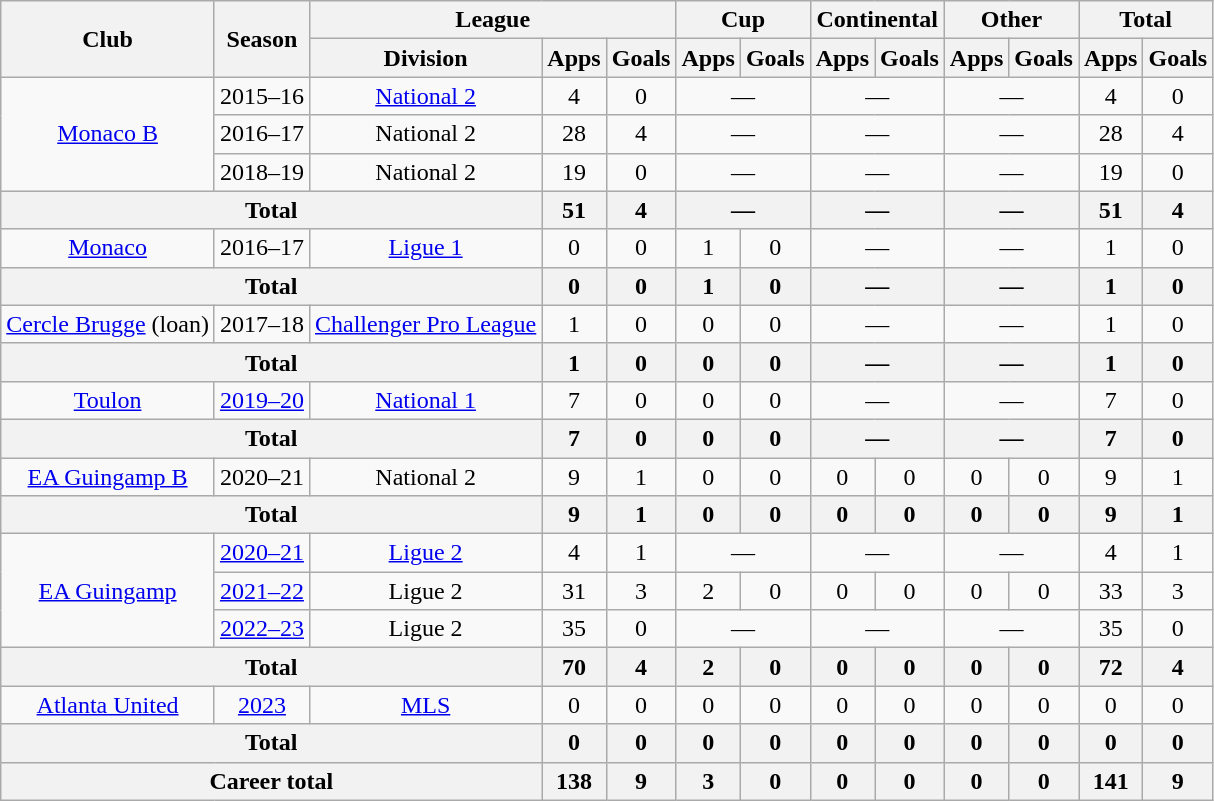<table class=wikitable style=text-align:center>
<tr>
<th rowspan=2>Club</th>
<th rowspan=2>Season</th>
<th colspan=3>League</th>
<th colspan=2>Cup</th>
<th colspan=2>Continental</th>
<th colspan=2>Other</th>
<th colspan=2>Total</th>
</tr>
<tr>
<th>Division</th>
<th>Apps</th>
<th>Goals</th>
<th>Apps</th>
<th>Goals</th>
<th>Apps</th>
<th>Goals</th>
<th>Apps</th>
<th>Goals</th>
<th>Apps</th>
<th>Goals</th>
</tr>
<tr>
<td rowspan=3><a href='#'>Monaco B</a></td>
<td>2015–16</td>
<td><a href='#'>National 2</a></td>
<td>4</td>
<td>0</td>
<td colspan=2>—</td>
<td colspan=2>—</td>
<td colspan=2>—</td>
<td>4</td>
<td>0</td>
</tr>
<tr>
<td>2016–17</td>
<td>National 2</td>
<td>28</td>
<td>4</td>
<td colspan=2>—</td>
<td colspan=2>—</td>
<td colspan=2>—</td>
<td>28</td>
<td>4</td>
</tr>
<tr>
<td>2018–19</td>
<td>National 2</td>
<td>19</td>
<td>0</td>
<td colspan=2>—</td>
<td colspan=2>—</td>
<td colspan=2>—</td>
<td>19</td>
<td>0</td>
</tr>
<tr>
<th colspan=3>Total</th>
<th>51</th>
<th>4</th>
<th colspan=2>—</th>
<th colspan=2>—</th>
<th colspan=2>—</th>
<th>51</th>
<th>4</th>
</tr>
<tr>
<td><a href='#'>Monaco</a></td>
<td>2016–17</td>
<td><a href='#'>Ligue 1</a></td>
<td>0</td>
<td>0</td>
<td>1</td>
<td>0</td>
<td colspan=2>—</td>
<td colspan=2>—</td>
<td>1</td>
<td>0</td>
</tr>
<tr>
<th colspan=3>Total</th>
<th>0</th>
<th>0</th>
<th>1</th>
<th>0</th>
<th colspan=2>—</th>
<th colspan=2>—</th>
<th>1</th>
<th>0</th>
</tr>
<tr>
<td><a href='#'>Cercle Brugge</a> (loan)</td>
<td>2017–18</td>
<td><a href='#'>Challenger Pro League</a></td>
<td>1</td>
<td>0</td>
<td>0</td>
<td>0</td>
<td colspan=2>—</td>
<td colspan=2>—</td>
<td>1</td>
<td>0</td>
</tr>
<tr>
<th colspan=3>Total</th>
<th>1</th>
<th>0</th>
<th>0</th>
<th>0</th>
<th colspan=2>—</th>
<th colspan=2>—</th>
<th>1</th>
<th>0</th>
</tr>
<tr>
<td><a href='#'>Toulon</a></td>
<td><a href='#'>2019–20</a></td>
<td><a href='#'>National 1</a></td>
<td>7</td>
<td>0</td>
<td>0</td>
<td>0</td>
<td colspan=2>—</td>
<td colspan=2>—</td>
<td>7</td>
<td>0</td>
</tr>
<tr>
<th colspan=3>Total</th>
<th>7</th>
<th>0</th>
<th>0</th>
<th>0</th>
<th colspan=2>—</th>
<th colspan=2>—</th>
<th>7</th>
<th>0</th>
</tr>
<tr>
<td><a href='#'>EA Guingamp B</a></td>
<td>2020–21</td>
<td>National 2</td>
<td>9</td>
<td>1</td>
<td>0</td>
<td>0</td>
<td>0</td>
<td>0</td>
<td>0</td>
<td>0</td>
<td>9</td>
<td>1</td>
</tr>
<tr>
<th colspan=3>Total</th>
<th>9</th>
<th>1</th>
<th>0</th>
<th>0</th>
<th>0</th>
<th>0</th>
<th>0</th>
<th>0</th>
<th>9</th>
<th>1</th>
</tr>
<tr>
<td rowspan=3><a href='#'>EA Guingamp</a></td>
<td><a href='#'>2020–21</a></td>
<td><a href='#'>Ligue 2</a></td>
<td>4</td>
<td>1</td>
<td colspan=2>—</td>
<td colspan=2>—</td>
<td colspan=2>—</td>
<td>4</td>
<td>1</td>
</tr>
<tr>
<td><a href='#'>2021–22</a></td>
<td>Ligue 2</td>
<td>31</td>
<td>3</td>
<td>2</td>
<td>0</td>
<td>0</td>
<td>0</td>
<td>0</td>
<td>0</td>
<td>33</td>
<td>3</td>
</tr>
<tr>
<td><a href='#'>2022–23</a></td>
<td>Ligue 2</td>
<td>35</td>
<td>0</td>
<td colspan=2>—</td>
<td colspan=2>—</td>
<td colspan=2>—</td>
<td>35</td>
<td>0</td>
</tr>
<tr>
<th colspan=3>Total</th>
<th>70</th>
<th>4</th>
<th>2</th>
<th>0</th>
<th>0</th>
<th>0</th>
<th>0</th>
<th>0</th>
<th>72</th>
<th>4</th>
</tr>
<tr>
<td><a href='#'>Atlanta United</a></td>
<td><a href='#'>2023</a></td>
<td><a href='#'>MLS</a></td>
<td>0</td>
<td>0</td>
<td>0</td>
<td>0</td>
<td>0</td>
<td>0</td>
<td>0</td>
<td>0</td>
<td>0</td>
<td>0</td>
</tr>
<tr>
<th colspan=3>Total</th>
<th>0</th>
<th>0</th>
<th>0</th>
<th>0</th>
<th>0</th>
<th>0</th>
<th>0</th>
<th>0</th>
<th>0</th>
<th>0</th>
</tr>
<tr>
<th colspan="3">Career total</th>
<th>138</th>
<th>9</th>
<th>3</th>
<th>0</th>
<th>0</th>
<th>0</th>
<th>0</th>
<th>0</th>
<th>141</th>
<th>9</th>
</tr>
</table>
